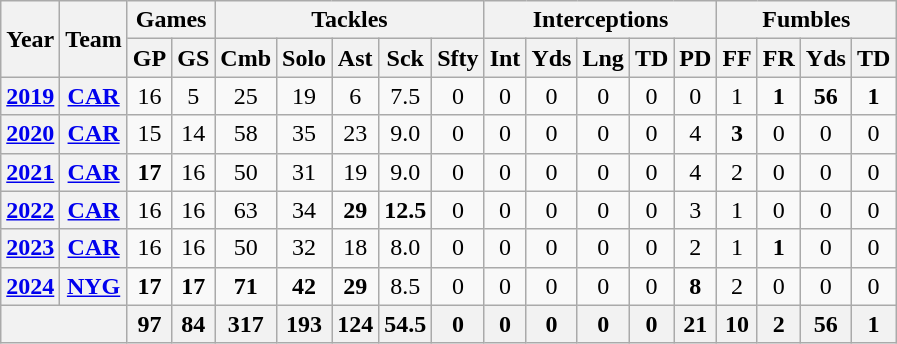<table class= "wikitable" style="text-align: center;">
<tr>
<th rowspan="2">Year</th>
<th rowspan="2">Team</th>
<th colspan="2">Games</th>
<th colspan="5">Tackles</th>
<th colspan="5">Interceptions</th>
<th colspan="5">Fumbles</th>
</tr>
<tr>
<th>GP</th>
<th>GS</th>
<th>Cmb</th>
<th>Solo</th>
<th>Ast</th>
<th>Sck</th>
<th>Sfty</th>
<th>Int</th>
<th>Yds</th>
<th>Lng</th>
<th>TD</th>
<th>PD</th>
<th>FF</th>
<th>FR</th>
<th>Yds</th>
<th>TD</th>
</tr>
<tr>
<th><a href='#'>2019</a></th>
<th><a href='#'>CAR</a></th>
<td>16</td>
<td>5</td>
<td>25</td>
<td>19</td>
<td>6</td>
<td>7.5</td>
<td>0</td>
<td>0</td>
<td>0</td>
<td>0</td>
<td>0</td>
<td>0</td>
<td>1</td>
<td><strong>1</strong></td>
<td><strong>56</strong></td>
<td><strong>1</strong></td>
</tr>
<tr>
<th><a href='#'>2020</a></th>
<th><a href='#'>CAR</a></th>
<td>15</td>
<td>14</td>
<td>58</td>
<td>35</td>
<td>23</td>
<td>9.0</td>
<td>0</td>
<td>0</td>
<td>0</td>
<td>0</td>
<td>0</td>
<td>4</td>
<td><strong>3</strong></td>
<td>0</td>
<td>0</td>
<td>0</td>
</tr>
<tr>
<th><a href='#'>2021</a></th>
<th><a href='#'>CAR</a></th>
<td><strong>17</strong></td>
<td>16</td>
<td>50</td>
<td>31</td>
<td>19</td>
<td>9.0</td>
<td>0</td>
<td>0</td>
<td>0</td>
<td>0</td>
<td>0</td>
<td>4</td>
<td>2</td>
<td>0</td>
<td>0</td>
<td>0</td>
</tr>
<tr>
<th><a href='#'>2022</a></th>
<th><a href='#'>CAR</a></th>
<td>16</td>
<td>16</td>
<td>63</td>
<td>34</td>
<td><strong>29</strong></td>
<td><strong>12.5</strong></td>
<td>0</td>
<td>0</td>
<td>0</td>
<td>0</td>
<td>0</td>
<td>3</td>
<td>1</td>
<td>0</td>
<td>0</td>
<td>0</td>
</tr>
<tr>
<th><a href='#'>2023</a></th>
<th><a href='#'>CAR</a></th>
<td>16</td>
<td>16</td>
<td>50</td>
<td>32</td>
<td>18</td>
<td>8.0</td>
<td>0</td>
<td>0</td>
<td>0</td>
<td>0</td>
<td>0</td>
<td>2</td>
<td>1</td>
<td><strong>1</strong></td>
<td>0</td>
<td>0</td>
</tr>
<tr>
<th><a href='#'>2024</a></th>
<th><a href='#'>NYG</a></th>
<td><strong>17</strong></td>
<td><strong>17</strong></td>
<td><strong>71</strong></td>
<td><strong>42</strong></td>
<td><strong>29</strong></td>
<td>8.5</td>
<td>0</td>
<td>0</td>
<td>0</td>
<td>0</td>
<td>0</td>
<td><strong>8</strong></td>
<td>2</td>
<td>0</td>
<td>0</td>
<td>0</td>
</tr>
<tr>
<th colspan="2"></th>
<th>97</th>
<th>84</th>
<th>317</th>
<th>193</th>
<th>124</th>
<th>54.5</th>
<th>0</th>
<th>0</th>
<th>0</th>
<th>0</th>
<th>0</th>
<th>21</th>
<th>10</th>
<th>2</th>
<th>56</th>
<th>1</th>
</tr>
</table>
